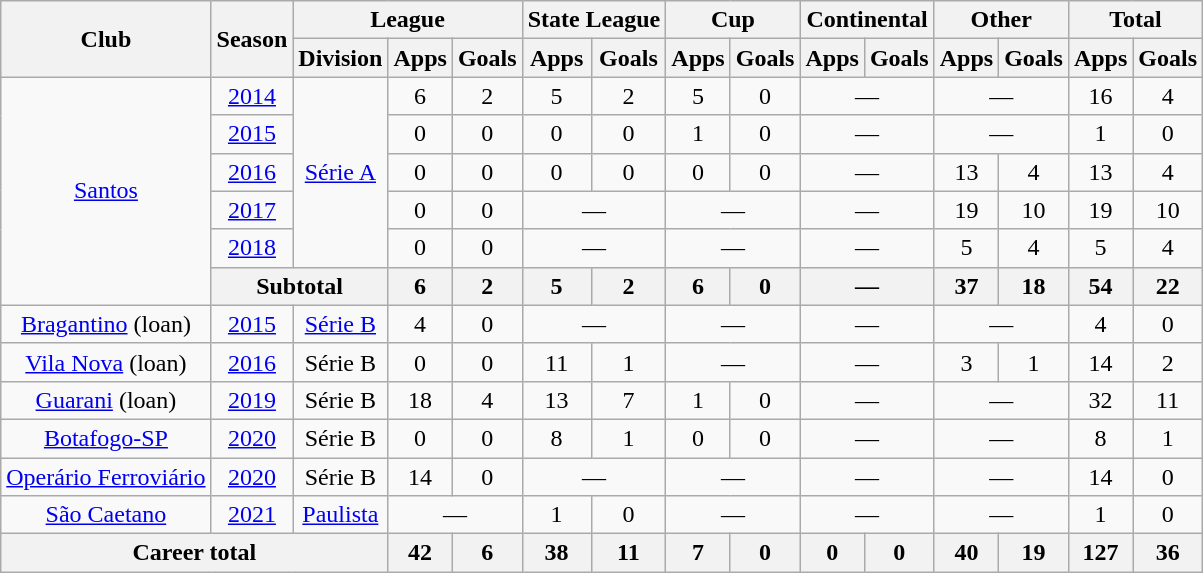<table class="wikitable" style="text-align: center;">
<tr>
<th rowspan="2">Club</th>
<th rowspan="2">Season</th>
<th colspan="3">League</th>
<th colspan="2">State League</th>
<th colspan="2">Cup</th>
<th colspan="2">Continental</th>
<th colspan="2">Other</th>
<th colspan="2">Total</th>
</tr>
<tr>
<th>Division</th>
<th>Apps</th>
<th>Goals</th>
<th>Apps</th>
<th>Goals</th>
<th>Apps</th>
<th>Goals</th>
<th>Apps</th>
<th>Goals</th>
<th>Apps</th>
<th>Goals</th>
<th>Apps</th>
<th>Goals</th>
</tr>
<tr>
<td rowspan="6" valign="center"><a href='#'>Santos</a></td>
<td><a href='#'>2014</a></td>
<td rowspan="5"><a href='#'>Série A</a></td>
<td>6</td>
<td>2</td>
<td>5</td>
<td>2</td>
<td>5</td>
<td>0</td>
<td colspan="2">—</td>
<td colspan="2">—</td>
<td>16</td>
<td>4</td>
</tr>
<tr>
<td><a href='#'>2015</a></td>
<td>0</td>
<td>0</td>
<td>0</td>
<td>0</td>
<td>1</td>
<td>0</td>
<td colspan="2">—</td>
<td colspan="2">—</td>
<td>1</td>
<td>0</td>
</tr>
<tr>
<td><a href='#'>2016</a></td>
<td>0</td>
<td>0</td>
<td>0</td>
<td>0</td>
<td>0</td>
<td>0</td>
<td colspan="2">—</td>
<td>13</td>
<td>4</td>
<td>13</td>
<td>4</td>
</tr>
<tr>
<td><a href='#'>2017</a></td>
<td>0</td>
<td>0</td>
<td colspan="2">—</td>
<td colspan="2">—</td>
<td colspan="2">—</td>
<td>19</td>
<td>10</td>
<td>19</td>
<td>10</td>
</tr>
<tr>
<td><a href='#'>2018</a></td>
<td>0</td>
<td>0</td>
<td colspan="2">—</td>
<td colspan="2">—</td>
<td colspan="2">—</td>
<td>5</td>
<td>4</td>
<td>5</td>
<td>4</td>
</tr>
<tr>
<th colspan="2">Subtotal</th>
<th>6</th>
<th>2</th>
<th>5</th>
<th>2</th>
<th>6</th>
<th>0</th>
<th colspan="2">—</th>
<th>37</th>
<th>18</th>
<th>54</th>
<th>22</th>
</tr>
<tr>
<td valign="center"><a href='#'>Bragantino</a> (loan)</td>
<td><a href='#'>2015</a></td>
<td><a href='#'>Série B</a></td>
<td>4</td>
<td>0</td>
<td colspan="2">—</td>
<td colspan="2">—</td>
<td colspan="2">—</td>
<td colspan="2">—</td>
<td>4</td>
<td>0</td>
</tr>
<tr>
<td valign="center"><a href='#'>Vila Nova</a> (loan)</td>
<td><a href='#'>2016</a></td>
<td>Série B</td>
<td>0</td>
<td>0</td>
<td>11</td>
<td>1</td>
<td colspan="2">—</td>
<td colspan="2">—</td>
<td>3</td>
<td>1</td>
<td>14</td>
<td>2</td>
</tr>
<tr>
<td valign="center"><a href='#'>Guarani</a> (loan)</td>
<td><a href='#'>2019</a></td>
<td>Série B</td>
<td>18</td>
<td>4</td>
<td>13</td>
<td>7</td>
<td>1</td>
<td>0</td>
<td colspan="2">—</td>
<td colspan="2">—</td>
<td>32</td>
<td>11</td>
</tr>
<tr>
<td valign="center"><a href='#'>Botafogo-SP</a></td>
<td><a href='#'>2020</a></td>
<td>Série B</td>
<td>0</td>
<td>0</td>
<td>8</td>
<td>1</td>
<td>0</td>
<td>0</td>
<td colspan="2">—</td>
<td colspan="2">—</td>
<td>8</td>
<td>1</td>
</tr>
<tr>
<td valign="center"><a href='#'>Operário Ferroviário</a></td>
<td><a href='#'>2020</a></td>
<td>Série B</td>
<td>14</td>
<td>0</td>
<td colspan="2">—</td>
<td colspan="2">—</td>
<td colspan="2">—</td>
<td colspan="2">—</td>
<td>14</td>
<td>0</td>
</tr>
<tr>
<td valign="center"><a href='#'>São Caetano</a></td>
<td><a href='#'>2021</a></td>
<td><a href='#'>Paulista</a></td>
<td colspan="2">—</td>
<td>1</td>
<td>0</td>
<td colspan="2">—</td>
<td colspan="2">—</td>
<td colspan="2">—</td>
<td>1</td>
<td>0</td>
</tr>
<tr>
<th colspan="3"><strong>Career total</strong></th>
<th>42</th>
<th>6</th>
<th>38</th>
<th>11</th>
<th>7</th>
<th>0</th>
<th>0</th>
<th>0</th>
<th>40</th>
<th>19</th>
<th>127</th>
<th>36</th>
</tr>
</table>
